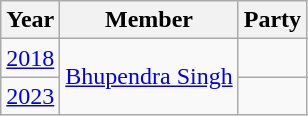<table class="wikitable sortable">
<tr>
<th>Year</th>
<th>Member</th>
<th colspan=2>Party</th>
</tr>
<tr>
<td><a href='#'>2018</a></td>
<td rowspan="2"><a href='#'>Bhupendra Singh</a></td>
<td></td>
</tr>
<tr>
<td><a href='#'>2023</a></td>
</tr>
</table>
